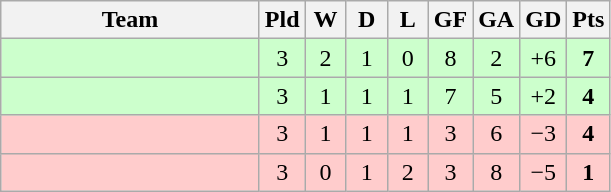<table class="wikitable" style="text-align: center;">
<tr>
<th width=165>Team</th>
<th width=20>Pld</th>
<th width=20>W</th>
<th width=20>D</th>
<th width=20>L</th>
<th width=20>GF</th>
<th width=20>GA</th>
<th width=20>GD</th>
<th width=20>Pts</th>
</tr>
<tr bgcolor=ccffcc>
<td style="text-align:left;"></td>
<td>3</td>
<td>2</td>
<td>1</td>
<td>0</td>
<td>8</td>
<td>2</td>
<td>+6</td>
<td><strong>7</strong></td>
</tr>
<tr bgcolor=ccffcc>
<td style="text-align:left;"></td>
<td>3</td>
<td>1</td>
<td>1</td>
<td>1</td>
<td>7</td>
<td>5</td>
<td>+2</td>
<td><strong>4</strong></td>
</tr>
<tr bgcolor=#ffcccc>
<td style="text-align:left;"></td>
<td>3</td>
<td>1</td>
<td>1</td>
<td>1</td>
<td>3</td>
<td>6</td>
<td>−3</td>
<td><strong>4</strong></td>
</tr>
<tr bgcolor=#ffcccc>
<td style="text-align:left;"></td>
<td>3</td>
<td>0</td>
<td>1</td>
<td>2</td>
<td>3</td>
<td>8</td>
<td>−5</td>
<td><strong>1</strong></td>
</tr>
</table>
